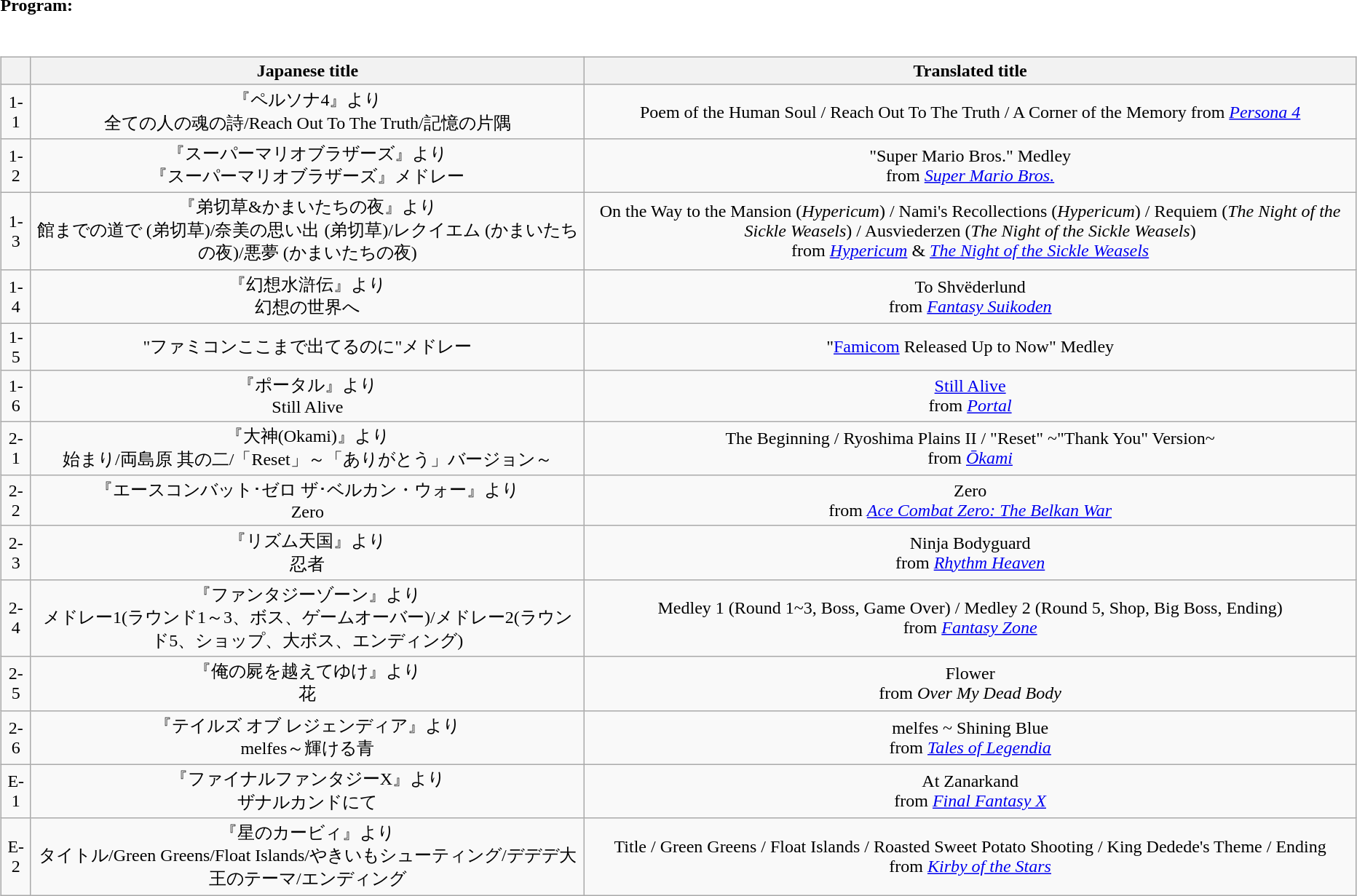<table class="collapsible collapsed" border="0">
<tr>
<th style="width:14em; text-align:left"><strong>Program:</strong></th>
<th></th>
</tr>
<tr>
<td colspan="2"><br><table class="wikitable" style="text-align:center"; border="5">
<tr>
<th></th>
<th>Japanese title</th>
<th>Translated title</th>
</tr>
<tr>
<td>1-1</td>
<td>『ペルソナ4』より<br>全ての人の魂の詩/Reach Out To The Truth/記憶の片隅</td>
<td>Poem of the Human Soul / Reach Out To The Truth / A Corner of the Memory from <em><a href='#'>Persona 4</a></em></td>
</tr>
<tr>
<td>1-2</td>
<td>『スーパーマリオブラザーズ』より<br>『スーパーマリオブラザーズ』メドレー</td>
<td>"Super Mario Bros." Medley<br>from <em><a href='#'>Super Mario Bros.</a></em></td>
</tr>
<tr>
<td>1-3</td>
<td>『弟切草&かまいたちの夜』より<br>館までの道で (弟切草)/奈美の思い出 (弟切草)/レクイエム (かまいたちの夜)/悪夢 (かまいたちの夜)</td>
<td>On the Way to the Mansion (<em>Hypericum</em>) / Nami's Recollections (<em>Hypericum</em>) / Requiem (<em>The Night of the Sickle Weasels</em>) / Ausviederzen (<em>The Night of the Sickle Weasels</em>)<br>from <em><a href='#'>Hypericum</a></em> & <em><a href='#'>The Night of the Sickle Weasels</a></em></td>
</tr>
<tr>
<td>1-4</td>
<td>『幻想水滸伝』より<br>幻想の世界へ</td>
<td>To Shvëderlund<br>from <em><a href='#'>Fantasy Suikoden</a></em></td>
</tr>
<tr>
<td>1-5</td>
<td>"ファミコンここまで出てるのに"メドレー</td>
<td>"<a href='#'>Famicom</a> Released Up to Now" Medley</td>
</tr>
<tr>
<td>1-6</td>
<td>『ポータル』より<br>Still Alive</td>
<td><a href='#'>Still Alive</a><br>from <em><a href='#'>Portal</a></em></td>
</tr>
<tr>
<td>2-1</td>
<td>『大神(Okami)』より<br>始まり/両島原 其の二/「Reset」～「ありがとう」バージョン～</td>
<td>The Beginning / Ryoshima Plains II / "Reset" ~"Thank You" Version~<br>from <em><a href='#'>Ōkami</a></em></td>
</tr>
<tr>
<td>2-2</td>
<td>『エースコンバット･ゼロ ザ･ベルカン・ウォー』より<br>Zero</td>
<td>Zero<br>from <em><a href='#'>Ace Combat Zero: The Belkan War</a></em></td>
</tr>
<tr>
<td>2-3</td>
<td>『リズム天国』より<br>忍者</td>
<td>Ninja Bodyguard<br>from <em><a href='#'>Rhythm Heaven</a></em></td>
</tr>
<tr>
<td>2-4</td>
<td>『ファンタジーゾーン』より<br>メドレー1(ラウンド1～3、ボス、ゲームオーバー)/メドレー2(ラウンド5、ショップ、大ボス、エンディング)</td>
<td>Medley 1 (Round 1~3, Boss, Game Over) / Medley 2 (Round 5, Shop, Big Boss, Ending)<br>from <em><a href='#'>Fantasy Zone</a></em></td>
</tr>
<tr>
<td>2-5</td>
<td>『俺の屍を越えてゆけ』より<br>花</td>
<td>Flower<br>from <em>Over My Dead Body</em></td>
</tr>
<tr>
<td>2-6</td>
<td>『テイルズ オブ レジェンディア』より<br>melfes～輝ける青</td>
<td>melfes ~ Shining Blue<br>from <em><a href='#'>Tales of Legendia</a></em></td>
</tr>
<tr>
<td>E-1</td>
<td>『ファイナルファンタジーX』より<br>ザナルカンドにて</td>
<td>At Zanarkand<br>from <em><a href='#'>Final Fantasy X</a></em></td>
</tr>
<tr>
<td>E-2</td>
<td>『星のカービィ』より<br>タイトル/Green Greens/Float Islands/やきいもシューティング/デデデ大王のテーマ/エンディング</td>
<td>Title / Green Greens / Float Islands / Roasted Sweet Potato Shooting / King Dedede's Theme / Ending<br>from <em><a href='#'>Kirby of the Stars</a></em></td>
</tr>
</table>
</td>
</tr>
</table>
